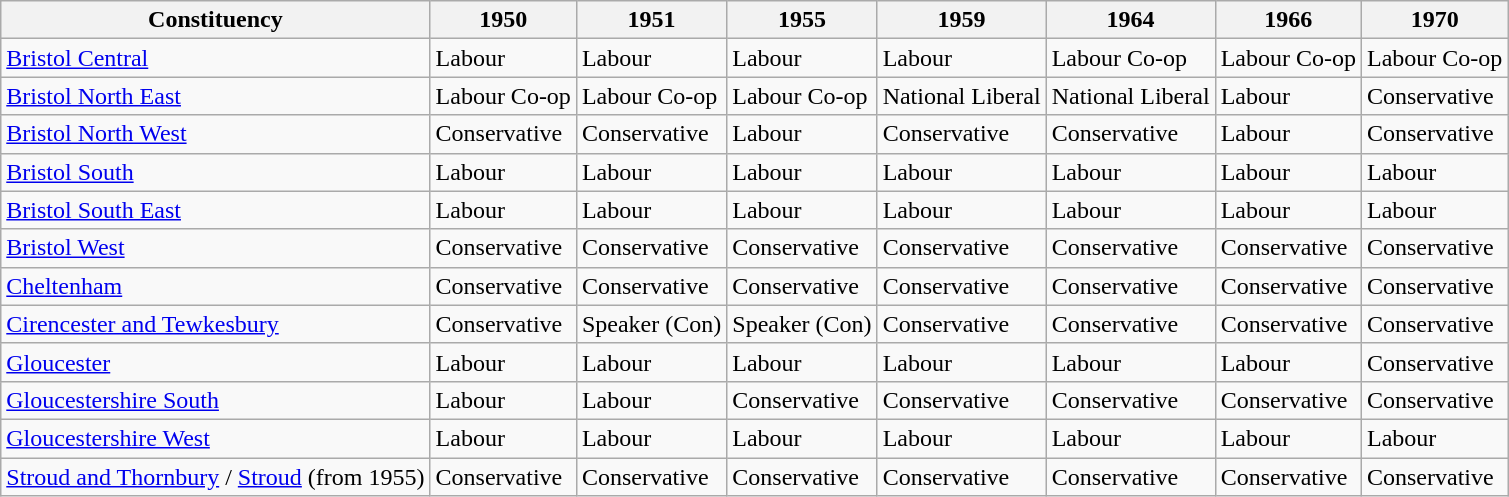<table class="wikitable">
<tr>
<th>Constituency</th>
<th>1950</th>
<th>1951</th>
<th>1955</th>
<th>1959</th>
<th>1964</th>
<th>1966</th>
<th>1970</th>
</tr>
<tr>
<td><a href='#'>Bristol Central</a></td>
<td bgcolor=>Labour</td>
<td bgcolor=>Labour</td>
<td bgcolor=>Labour</td>
<td bgcolor=>Labour</td>
<td bgcolor=>Labour Co-op</td>
<td bgcolor=>Labour Co-op</td>
<td bgcolor=>Labour Co-op</td>
</tr>
<tr>
<td><a href='#'>Bristol North East</a></td>
<td bgcolor=>Labour Co-op</td>
<td bgcolor=>Labour Co-op</td>
<td bgcolor=>Labour Co-op</td>
<td bgcolor=>National Liberal</td>
<td bgcolor=>National Liberal</td>
<td bgcolor=>Labour</td>
<td bgcolor=>Conservative</td>
</tr>
<tr>
<td><a href='#'>Bristol North West</a></td>
<td bgcolor=>Conservative</td>
<td bgcolor=>Conservative</td>
<td bgcolor=>Labour</td>
<td bgcolor=>Conservative</td>
<td bgcolor=>Conservative</td>
<td bgcolor=>Labour</td>
<td bgcolor=>Conservative</td>
</tr>
<tr>
<td><a href='#'>Bristol South</a></td>
<td bgcolor=>Labour</td>
<td bgcolor=>Labour</td>
<td bgcolor=>Labour</td>
<td bgcolor=>Labour</td>
<td bgcolor=>Labour</td>
<td bgcolor=>Labour</td>
<td bgcolor=>Labour</td>
</tr>
<tr>
<td><a href='#'>Bristol South East</a></td>
<td bgcolor=>Labour</td>
<td bgcolor=>Labour</td>
<td bgcolor=>Labour</td>
<td bgcolor=>Labour</td>
<td bgcolor=>Labour</td>
<td bgcolor=>Labour</td>
<td bgcolor=>Labour</td>
</tr>
<tr>
<td><a href='#'>Bristol West</a></td>
<td bgcolor=>Conservative</td>
<td bgcolor=>Conservative</td>
<td bgcolor=>Conservative</td>
<td bgcolor=>Conservative</td>
<td bgcolor=>Conservative</td>
<td bgcolor=>Conservative</td>
<td bgcolor=>Conservative</td>
</tr>
<tr>
<td><a href='#'>Cheltenham</a></td>
<td bgcolor=>Conservative</td>
<td bgcolor=>Conservative</td>
<td bgcolor=>Conservative</td>
<td bgcolor=>Conservative</td>
<td bgcolor=>Conservative</td>
<td bgcolor=>Conservative</td>
<td bgcolor=>Conservative</td>
</tr>
<tr>
<td><a href='#'>Cirencester and Tewkesbury</a></td>
<td bgcolor=>Conservative</td>
<td>Speaker (Con)</td>
<td>Speaker (Con)</td>
<td bgcolor=>Conservative</td>
<td bgcolor=>Conservative</td>
<td bgcolor=>Conservative</td>
<td bgcolor=>Conservative</td>
</tr>
<tr>
<td><a href='#'>Gloucester</a></td>
<td bgcolor=>Labour</td>
<td bgcolor=>Labour</td>
<td bgcolor=>Labour</td>
<td bgcolor=>Labour</td>
<td bgcolor=>Labour</td>
<td bgcolor=>Labour</td>
<td bgcolor=>Conservative</td>
</tr>
<tr>
<td><a href='#'>Gloucestershire South</a></td>
<td bgcolor=>Labour</td>
<td bgcolor=>Labour</td>
<td bgcolor=>Conservative</td>
<td bgcolor=>Conservative</td>
<td bgcolor=>Conservative</td>
<td bgcolor=>Conservative</td>
<td bgcolor=>Conservative</td>
</tr>
<tr>
<td><a href='#'>Gloucestershire West</a></td>
<td bgcolor=>Labour</td>
<td bgcolor=>Labour</td>
<td bgcolor=>Labour</td>
<td bgcolor=>Labour</td>
<td bgcolor=>Labour</td>
<td bgcolor=>Labour</td>
<td bgcolor=>Labour</td>
</tr>
<tr>
<td><a href='#'>Stroud and Thornbury</a> / <a href='#'>Stroud</a> (from 1955)</td>
<td bgcolor=>Conservative</td>
<td bgcolor=>Conservative</td>
<td bgcolor=>Conservative</td>
<td bgcolor=>Conservative</td>
<td bgcolor=>Conservative</td>
<td bgcolor=>Conservative</td>
<td bgcolor=>Conservative</td>
</tr>
</table>
